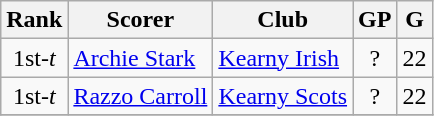<table class="wikitable">
<tr>
<th>Rank</th>
<th>Scorer</th>
<th>Club</th>
<th>GP</th>
<th>G</th>
</tr>
<tr>
<td align=center>1st-<em>t</em></td>
<td><a href='#'>Archie Stark</a></td>
<td><a href='#'>Kearny Irish</a></td>
<td align=center>?</td>
<td align=center>22</td>
</tr>
<tr>
<td align=center>1st-<em>t</em></td>
<td><a href='#'>Razzo Carroll</a></td>
<td><a href='#'>Kearny Scots</a></td>
<td align=center>?</td>
<td align=center>22</td>
</tr>
<tr>
</tr>
</table>
